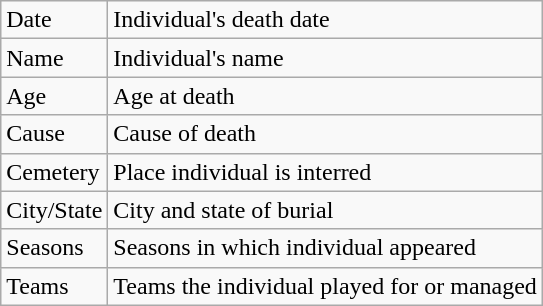<table class="wikitable">
<tr>
<td>Date</td>
<td>Individual's death date</td>
</tr>
<tr>
<td>Name</td>
<td>Individual's name</td>
</tr>
<tr>
<td>Age</td>
<td>Age at death</td>
</tr>
<tr>
<td>Cause</td>
<td>Cause of death</td>
</tr>
<tr>
<td>Cemetery</td>
<td>Place individual is interred</td>
</tr>
<tr>
<td>City/State</td>
<td>City and state of burial</td>
</tr>
<tr>
<td>Seasons</td>
<td>Seasons in which individual appeared</td>
</tr>
<tr>
<td>Teams</td>
<td>Teams the individual played for or managed</td>
</tr>
</table>
